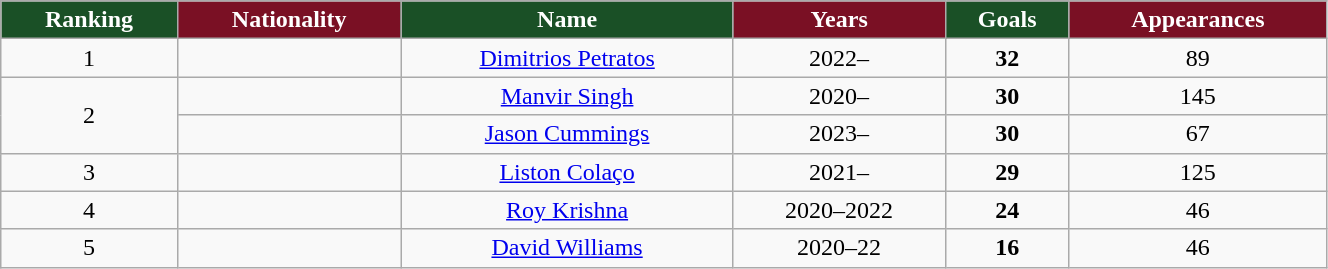<table class="wikitable sortable" style="text-align:center;width:70%">
<tr>
<th style="background:#1A5026; color:white; text-align:center;">Ranking</th>
<th style="background:#7A1024; color:white; text-align:center;">Nationality</th>
<th style="background:#1A5026; color:white; text-align:center;">Name</th>
<th style="background:#7A1024; color:white; text-align:center;">Years</th>
<th style="background:#1A5026; color:white; text-align:center;">Goals</th>
<th style="background:#7A1024; color:white; text-align:center;">Appearances</th>
</tr>
<tr>
<td rowspan="1">1</td>
<td align="left"></td>
<td><a href='#'>Dimitrios Petratos</a></td>
<td>2022–</td>
<td><strong>32</strong></td>
<td>89</td>
</tr>
<tr>
<td rowspan="2">2</td>
<td align="left"></td>
<td><a href='#'>Manvir Singh</a></td>
<td>2020–</td>
<td><strong>30</strong></td>
<td>145</td>
</tr>
<tr>
<td></td>
<td><a href='#'>Jason Cummings</a></td>
<td>2023–</td>
<td><strong>30</strong></td>
<td>67</td>
</tr>
<tr>
<td>3</td>
<td align="left"></td>
<td><a href='#'>Liston Colaço</a></td>
<td>2021–</td>
<td><strong>29</strong></td>
<td>125</td>
</tr>
<tr>
<td rowspan= "1">4</td>
<td align="left"></td>
<td><a href='#'>Roy Krishna</a></td>
<td>2020–2022</td>
<td><strong>24</strong></td>
<td>46</td>
</tr>
<tr>
<td>5</td>
<td align="left"></td>
<td><a href='#'>David Williams</a></td>
<td>2020–22</td>
<td><strong>16</strong></td>
<td>46</td>
</tr>
</table>
